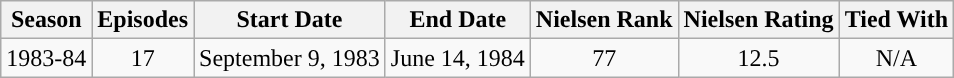<table class="wikitable" style="text-align: center">
<tr>
<th>Season</th>
<th>Episodes</th>
<th>Start Date</th>
<th>End Date</th>
<th>Nielsen Rank</th>
<th>Nielsen Rating</th>
<th>Tied With</th>
</tr>
<tr>
<td style="text-align:center">1983-84</td>
<td style="text-align:center">17</td>
<td style="text-align:center">September 9, 1983</td>
<td style="text-align:center">June 14, 1984</td>
<td style="text-align:center:">77</td>
<td style="text-align:center">12.5</td>
<td style="text-align:center">N/A</td>
</tr>
</table>
